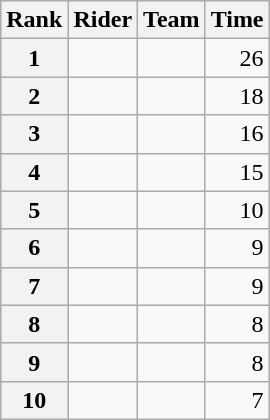<table class="wikitable" margin-bottom:0;">
<tr>
<th scope="col">Rank</th>
<th scope="col">Rider</th>
<th scope="col">Team</th>
<th scope="col">Time</th>
</tr>
<tr>
<th scope="row">1</th>
<td> </td>
<td></td>
<td align="right">26</td>
</tr>
<tr>
<th scope="row">2</th>
<td></td>
<td></td>
<td align="right">18</td>
</tr>
<tr>
<th scope="row">3</th>
<td></td>
<td></td>
<td align="right">16</td>
</tr>
<tr>
<th scope="row">4</th>
<td> </td>
<td></td>
<td align="right">15</td>
</tr>
<tr>
<th scope="row">5</th>
<td></td>
<td></td>
<td align="right">10</td>
</tr>
<tr>
<th scope="row">6</th>
<td></td>
<td></td>
<td align="right">9</td>
</tr>
<tr>
<th scope="row">7</th>
<td></td>
<td></td>
<td align="right">9</td>
</tr>
<tr>
<th scope="row">8</th>
<td></td>
<td></td>
<td align="right">8</td>
</tr>
<tr>
<th scope="row">9</th>
<td></td>
<td></td>
<td align="right">8</td>
</tr>
<tr>
<th scope="row">10</th>
<td></td>
<td></td>
<td align="right">7</td>
</tr>
</table>
